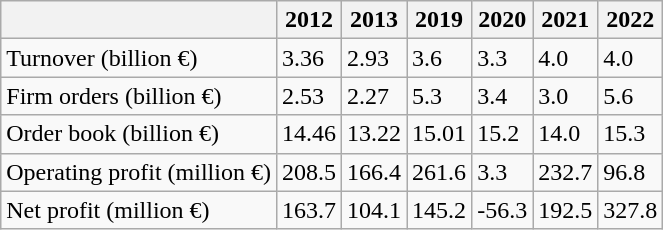<table class="wikitable">
<tr>
<th></th>
<th>2012</th>
<th>2013</th>
<th>2019</th>
<th>2020</th>
<th>2021</th>
<th>2022</th>
</tr>
<tr>
<td>Turnover (billion €)</td>
<td>3.36</td>
<td>2.93</td>
<td>3.6</td>
<td>3.3</td>
<td>4.0</td>
<td>4.0</td>
</tr>
<tr>
<td>Firm orders (billion €)</td>
<td>2.53</td>
<td>2.27</td>
<td>5.3</td>
<td>3.4</td>
<td>3.0</td>
<td>5.6</td>
</tr>
<tr>
<td>Order book (billion €)</td>
<td>14.46</td>
<td>13.22</td>
<td>15.01</td>
<td>15.2</td>
<td>14.0</td>
<td>15.3</td>
</tr>
<tr>
<td>Operating profit (million €)</td>
<td>208.5</td>
<td>166.4</td>
<td>261.6</td>
<td>3.3</td>
<td>232.7</td>
<td>96.8</td>
</tr>
<tr>
<td>Net profit (million €)</td>
<td>163.7</td>
<td>104.1</td>
<td>145.2</td>
<td>-56.3</td>
<td>192.5</td>
<td>327.8</td>
</tr>
</table>
